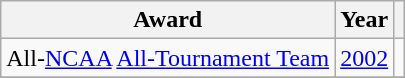<table class="wikitable">
<tr>
<th>Award</th>
<th>Year</th>
<th></th>
</tr>
<tr>
<td>All-<a href='#'>NCAA</a> <a href='#'>All-Tournament Team</a></td>
<td><a href='#'>2002</a></td>
<td></td>
</tr>
<tr>
</tr>
</table>
